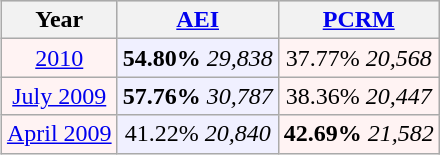<table class="wikitable"  style="float:right; font-size:100%; margin: 1em 1em 1em 1em;">
<tr style="background:lightgrey;">
<th>Year</th>
<th><a href='#'>AEI</a></th>
<th><a href='#'>PCRM</a></th>
</tr>
<tr>
<td style="text-align:center; background:#fff3f3;"><a href='#'>2010</a></td>
<td style="text-align:center; background:#f0f0ff;"><strong>54.80%</strong> <em>29,838</em></td>
<td style="text-align:center; background:#fff3f3;">37.77% <em>20,568</em></td>
</tr>
<tr>
<td style="text-align:center; background:#fff3f3;"><a href='#'>July 2009</a></td>
<td style="text-align:center; background:#f0f0ff;"><strong>57.76%</strong> <em>30,787</em></td>
<td style="text-align:center; background:#fff3f3;">38.36% <em>20,447</em></td>
</tr>
<tr>
<td style="text-align:center; background:#fff3f3;"><a href='#'>April 2009</a></td>
<td style="text-align:center; background:#f0f0ff;">41.22% <em>20,840</em></td>
<td style="text-align:center; background:#fff3f3;"><strong>42.69%</strong> <em>21,582</em></td>
</tr>
</table>
